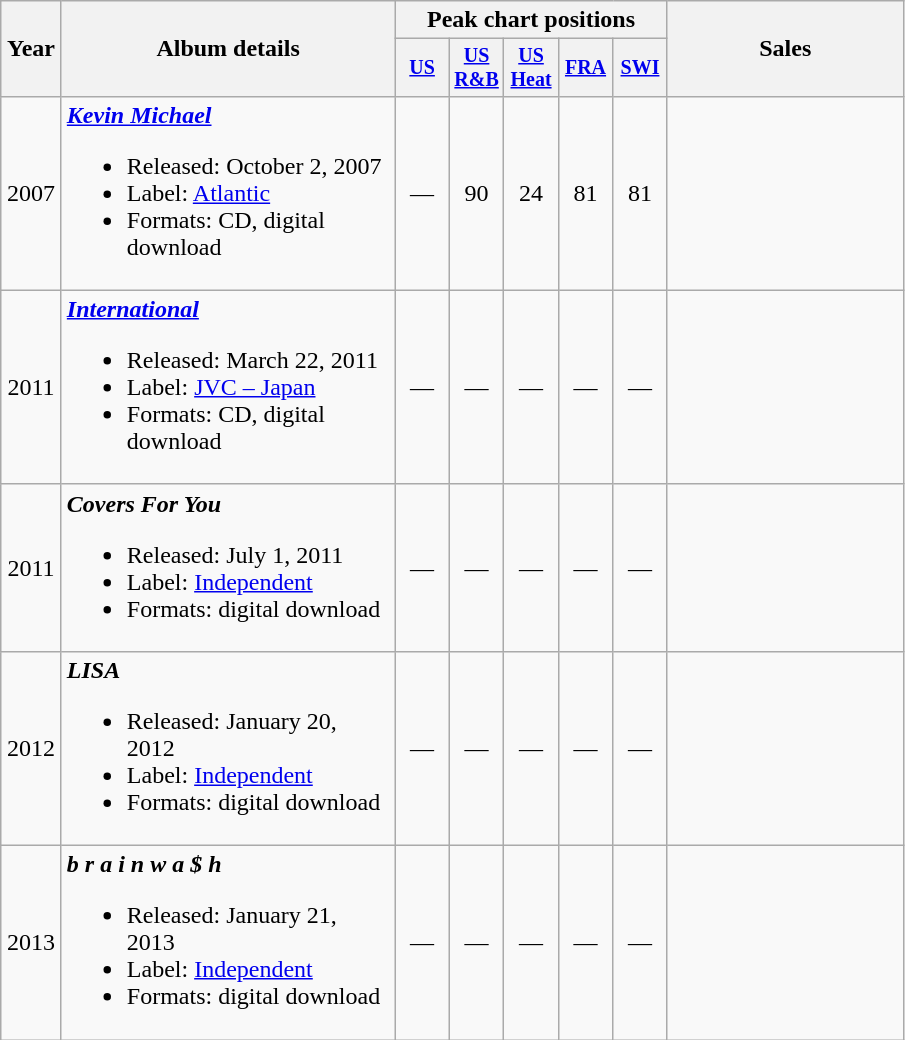<table class="wikitable">
<tr>
<th rowspan="2" style="width:33px;">Year</th>
<th rowspan="2" style="width:215px;">Album details</th>
<th colspan="5">Peak chart positions</th>
<th rowspan="2" style="width:150px;">Sales</th>
</tr>
<tr style="font-size:smaller;">
<th width="30"><a href='#'>US</a><br></th>
<th width="30"><a href='#'>US R&B</a><br></th>
<th width="30"><a href='#'>US Heat</a><br></th>
<th width="30"><a href='#'>FRA</a><br></th>
<th width="30"><a href='#'>SWI</a><br></th>
</tr>
<tr>
<td style="text-align:center;">2007</td>
<td><strong><em><a href='#'>Kevin Michael</a></em></strong><br><ul><li>Released: October 2, 2007</li><li>Label: <a href='#'>Atlantic</a></li><li>Formats: CD, digital download</li></ul></td>
<td style="text-align:center;">—</td>
<td style="text-align:center;">90</td>
<td style="text-align:center;">24</td>
<td style="text-align:center;">81</td>
<td style="text-align:center;">81</td>
<td></td>
</tr>
<tr>
<td style="text-align:center;">2011</td>
<td><strong><em><a href='#'>International</a></em></strong><br><ul><li>Released: March 22, 2011</li><li>Label: <a href='#'>JVC – Japan</a></li><li>Formats: CD, digital download</li></ul></td>
<td style="text-align:center;">—</td>
<td style="text-align:center;">—</td>
<td style="text-align:center;">—</td>
<td style="text-align:center;">—</td>
<td style="text-align:center;">—</td>
<td></td>
</tr>
<tr>
<td style="text-align:center;">2011</td>
<td><strong><em>Covers For You</em></strong><br><ul><li>Released: July 1, 2011</li><li>Label: <a href='#'>Independent</a></li><li>Formats: digital download</li></ul></td>
<td style="text-align:center;">—</td>
<td style="text-align:center;">—</td>
<td style="text-align:center;">—</td>
<td style="text-align:center;">—</td>
<td style="text-align:center;">—</td>
<td></td>
</tr>
<tr>
<td style="text-align:center;">2012</td>
<td><strong><em>LISA</em></strong><br><ul><li>Released: January 20, 2012</li><li>Label: <a href='#'>Independent</a></li><li>Formats: digital download</li></ul></td>
<td style="text-align:center;">—</td>
<td style="text-align:center;">—</td>
<td style="text-align:center;">—</td>
<td style="text-align:center;">—</td>
<td style="text-align:center;">—</td>
<td></td>
</tr>
<tr>
<td style="text-align:center;">2013</td>
<td><strong><em>b r a i n w a $ h</em></strong><br><ul><li>Released: January 21, 2013</li><li>Label: <a href='#'>Independent</a></li><li>Formats: digital download</li></ul></td>
<td style="text-align:center;">—</td>
<td style="text-align:center;">—</td>
<td style="text-align:center;">—</td>
<td style="text-align:center;">—</td>
<td style="text-align:center;">—</td>
<td></td>
</tr>
</table>
